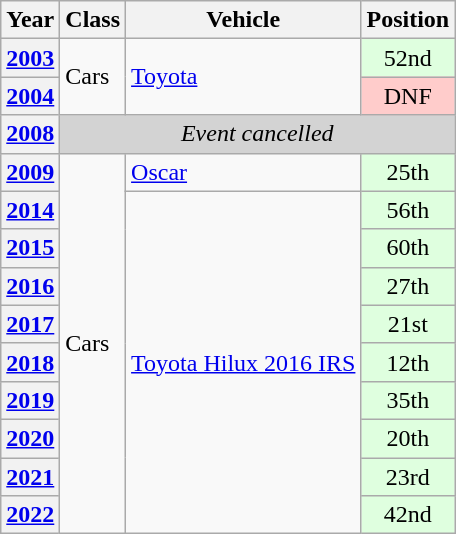<table class="wikitable">
<tr>
<th>Year</th>
<th>Class</th>
<th>Vehicle</th>
<th>Position</th>
</tr>
<tr>
<th><a href='#'>2003</a></th>
<td rowspan="2">Cars</td>
<td rowspan="2"> <a href='#'>Toyota</a></td>
<td align="center" style="background:#DFFFDF;">52nd</td>
</tr>
<tr>
<th><a href='#'>2004</a></th>
<td align="center" style="background:#FFCCCB;">DNF</td>
</tr>
<tr>
<th><a href='#'>2008</a></th>
<td colspan="3" align="center" style="background:lightgrey;"><em>Event cancelled</em></td>
</tr>
<tr>
<th><a href='#'>2009</a></th>
<td rowspan="10">Cars</td>
<td> <a href='#'>Oscar</a></td>
<td align="center" style="background:#DFFFDF;">25th</td>
</tr>
<tr>
<th><a href='#'>2014</a></th>
<td rowspan="9"> <a href='#'>Toyota Hilux 2016 IRS</a></td>
<td align="center" style="background:#DFFFDF;">56th</td>
</tr>
<tr>
<th><a href='#'>2015</a></th>
<td align="center" style="background:#DFFFDF;">60th</td>
</tr>
<tr>
<th><a href='#'>2016</a></th>
<td align="center" style="background:#DFFFDF;">27th</td>
</tr>
<tr>
<th><a href='#'>2017</a></th>
<td align="center" style="background:#DFFFDF;">21st</td>
</tr>
<tr>
<th><a href='#'>2018</a></th>
<td align="center" style="background:#DFFFDF;">12th</td>
</tr>
<tr>
<th><a href='#'>2019</a></th>
<td align="center" style="background:#DFFFDF;">35th</td>
</tr>
<tr>
<th><a href='#'>2020</a></th>
<td align="center" style="background:#DFFFDF;">20th</td>
</tr>
<tr>
<th><a href='#'>2021</a></th>
<td align="center" style="background:#DFFFDF;">23rd</td>
</tr>
<tr>
<th><a href='#'>2022</a></th>
<td align="center" style="background:#DFFFDF;">42nd</td>
</tr>
</table>
